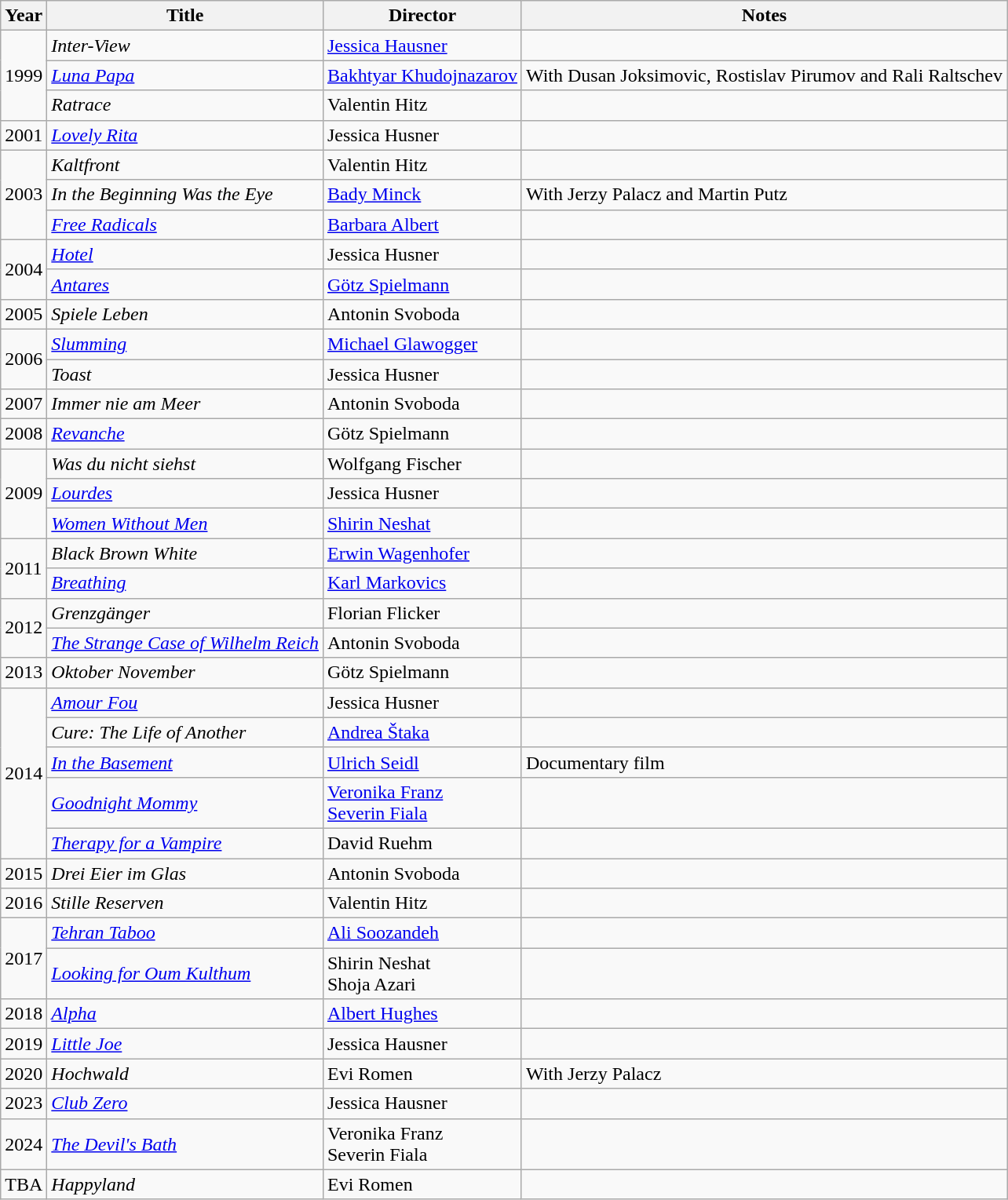<table class="wikitable">
<tr>
<th>Year</th>
<th>Title</th>
<th>Director</th>
<th>Notes</th>
</tr>
<tr>
<td rowspan=3>1999</td>
<td><em>Inter-View</em></td>
<td><a href='#'>Jessica Hausner</a></td>
<td></td>
</tr>
<tr>
<td><em><a href='#'>Luna Papa</a></em></td>
<td><a href='#'>Bakhtyar Khudojnazarov</a></td>
<td>With Dusan Joksimovic, Rostislav Pirumov and Rali Raltschev</td>
</tr>
<tr>
<td><em>Ratrace</em></td>
<td>Valentin Hitz</td>
<td></td>
</tr>
<tr>
<td>2001</td>
<td><em><a href='#'>Lovely Rita</a></em></td>
<td>Jessica Husner</td>
<td></td>
</tr>
<tr>
<td rowspan=3>2003</td>
<td><em>Kaltfront</em></td>
<td>Valentin Hitz</td>
<td></td>
</tr>
<tr>
<td><em>In the Beginning Was the Eye</em></td>
<td><a href='#'>Bady Minck</a></td>
<td>With Jerzy Palacz and Martin Putz</td>
</tr>
<tr>
<td><em><a href='#'>Free Radicals</a></em></td>
<td><a href='#'>Barbara Albert</a></td>
<td></td>
</tr>
<tr>
<td rowspan=2>2004</td>
<td><em><a href='#'>Hotel</a></em></td>
<td>Jessica Husner</td>
<td></td>
</tr>
<tr>
<td><em><a href='#'>Antares</a></em></td>
<td><a href='#'>Götz Spielmann</a></td>
<td></td>
</tr>
<tr>
<td>2005</td>
<td><em>Spiele Leben</em></td>
<td>Antonin Svoboda</td>
<td></td>
</tr>
<tr>
<td rowspan=2>2006</td>
<td><em><a href='#'>Slumming</a></em></td>
<td><a href='#'>Michael Glawogger</a></td>
<td></td>
</tr>
<tr>
<td><em>Toast</em></td>
<td>Jessica Husner</td>
<td></td>
</tr>
<tr>
<td>2007</td>
<td><em>Immer nie am Meer</em></td>
<td>Antonin Svoboda</td>
<td></td>
</tr>
<tr>
<td>2008</td>
<td><em><a href='#'>Revanche</a></em></td>
<td>Götz Spielmann</td>
<td></td>
</tr>
<tr>
<td rowspan=3>2009</td>
<td><em>Was du nicht siehst</em></td>
<td>Wolfgang Fischer</td>
<td></td>
</tr>
<tr>
<td><em><a href='#'>Lourdes</a></em></td>
<td>Jessica Husner</td>
<td></td>
</tr>
<tr>
<td><em><a href='#'>Women Without Men</a></em></td>
<td><a href='#'>Shirin Neshat</a></td>
<td></td>
</tr>
<tr>
<td rowspan=2>2011</td>
<td><em>Black Brown White</em></td>
<td><a href='#'>Erwin Wagenhofer</a></td>
<td></td>
</tr>
<tr>
<td><em><a href='#'>Breathing</a></em></td>
<td><a href='#'>Karl Markovics</a></td>
<td></td>
</tr>
<tr>
<td rowspan=2>2012</td>
<td><em>Grenzgänger</em></td>
<td>Florian Flicker</td>
<td></td>
</tr>
<tr>
<td><em><a href='#'>The Strange Case of Wilhelm Reich</a></em></td>
<td>Antonin Svoboda</td>
<td></td>
</tr>
<tr>
<td>2013</td>
<td><em>Oktober November</em></td>
<td>Götz Spielmann</td>
<td></td>
</tr>
<tr>
<td rowspan=5>2014</td>
<td><em><a href='#'>Amour Fou</a></em></td>
<td>Jessica Husner</td>
<td></td>
</tr>
<tr>
<td><em>Cure: The Life of Another</em></td>
<td><a href='#'>Andrea Štaka</a></td>
<td></td>
</tr>
<tr>
<td><em><a href='#'>In the Basement</a></em></td>
<td><a href='#'>Ulrich Seidl</a></td>
<td>Documentary film</td>
</tr>
<tr>
<td><em><a href='#'>Goodnight Mommy</a></em></td>
<td><a href='#'>Veronika Franz<br>Severin Fiala</a></td>
<td></td>
</tr>
<tr>
<td><em><a href='#'>Therapy for a Vampire</a></em></td>
<td>David Ruehm</td>
<td></td>
</tr>
<tr>
<td>2015</td>
<td><em>Drei Eier im Glas</em></td>
<td>Antonin Svoboda</td>
<td></td>
</tr>
<tr>
<td>2016</td>
<td><em>Stille Reserven</em></td>
<td>Valentin Hitz</td>
<td></td>
</tr>
<tr>
<td rowspan=2>2017</td>
<td><em><a href='#'>Tehran Taboo</a></em></td>
<td><a href='#'>Ali Soozandeh</a></td>
<td></td>
</tr>
<tr>
<td><em><a href='#'>Looking for Oum Kulthum</a></em></td>
<td>Shirin Neshat<br>Shoja Azari</td>
<td></td>
</tr>
<tr>
<td>2018</td>
<td><em><a href='#'>Alpha</a></em></td>
<td><a href='#'>Albert Hughes</a></td>
<td></td>
</tr>
<tr>
<td>2019</td>
<td><em><a href='#'>Little Joe</a></em></td>
<td>Jessica Hausner</td>
<td></td>
</tr>
<tr>
<td>2020</td>
<td><em>Hochwald</em></td>
<td>Evi Romen</td>
<td>With Jerzy Palacz</td>
</tr>
<tr>
<td>2023</td>
<td><em><a href='#'>Club Zero</a></em></td>
<td>Jessica Hausner</td>
<td></td>
</tr>
<tr>
<td>2024</td>
<td><em><a href='#'>The Devil's Bath</a></em></td>
<td>Veronika Franz<br>Severin Fiala</td>
<td></td>
</tr>
<tr>
<td>TBA</td>
<td><em>Happyland</em></td>
<td>Evi Romen</td>
<td></td>
</tr>
</table>
